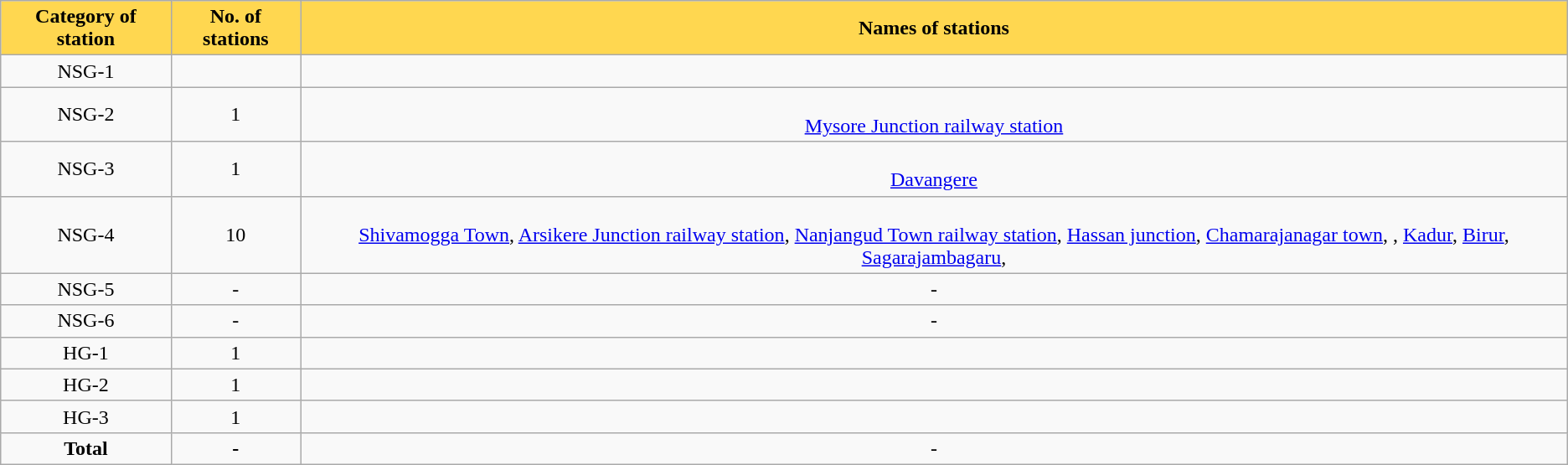<table class="wikitable sortable">
<tr>
<th style="background:#ffd750;">Category of station</th>
<th style="background:#ffd750;">No. of stations</th>
<th style="background:#ffd750;">Names of stations</th>
</tr>
<tr>
<td style="text-align:center;">NSG-1</td>
<td style="text-align:center;"></td>
<td style="text-align:center;"></td>
</tr>
<tr>
<td style="text-align:center;">NSG-2</td>
<td style="text-align:center;">1</td>
<td style="text-align:center;"><br><a href='#'>Mysore Junction railway station</a></td>
</tr>
<tr>
<td style="text-align:center;">NSG-3</td>
<td style="text-align:center;">1</td>
<td style="text-align:center;"><br><a href='#'>Davangere</a></td>
</tr>
<tr>
<td style="text-align:center;">NSG-4</td>
<td style="text-align:center;">10</td>
<td style="text-align:center;"><br><a href='#'>Shivamogga Town</a>, <a href='#'>Arsikere Junction railway station</a>, <a href='#'>Nanjangud Town railway station</a>, <a href='#'>Hassan junction</a>, <a href='#'>Chamarajanagar town</a>, , <a href='#'>Kadur</a>, <a href='#'>Birur</a>, <a href='#'>Sagarajambagaru</a>, </td>
</tr>
<tr>
<td style="text-align:center;">NSG-5</td>
<td style="text-align:center;">-</td>
<td style="text-align:center;">-</td>
</tr>
<tr>
<td style="text-align:center;">NSG-6</td>
<td style="text-align:center;">-</td>
<td style="text-align:center;">-</td>
</tr>
<tr>
<td style="text-align:center;">HG-1</td>
<td style="text-align:center;">1</td>
<td style="text-align:center;"></td>
</tr>
<tr>
<td style="text-align:center;">HG-2</td>
<td style="text-align:center;">1</td>
<td style="text-align:center;"></td>
</tr>
<tr>
<td style="text-align:center;">HG-3</td>
<td style="text-align:center;">1</td>
<td style="text-align:center;"></td>
</tr>
<tr>
<td style="text-align:center;"><strong>Total</strong></td>
<td style="text-align:center;"><strong>-</strong></td>
<td style="text-align:center;">-</td>
</tr>
</table>
